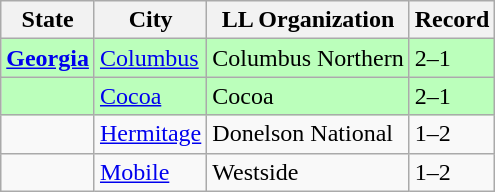<table class="wikitable">
<tr>
<th>State</th>
<th>City</th>
<th>LL Organization</th>
<th>Record</th>
</tr>
<tr bgcolor=#bbffbb>
<td><strong> <a href='#'>Georgia</a></strong></td>
<td><a href='#'>Columbus</a></td>
<td>Columbus Northern</td>
<td>2–1</td>
</tr>
<tr bgcolor=#bbffbb>
<td><strong></strong></td>
<td><a href='#'>Cocoa</a></td>
<td>Cocoa</td>
<td>2–1</td>
</tr>
<tr>
<td><strong></strong></td>
<td><a href='#'>Hermitage</a></td>
<td>Donelson National</td>
<td>1–2</td>
</tr>
<tr>
<td><strong></strong></td>
<td><a href='#'>Mobile</a></td>
<td>Westside</td>
<td>1–2</td>
</tr>
</table>
